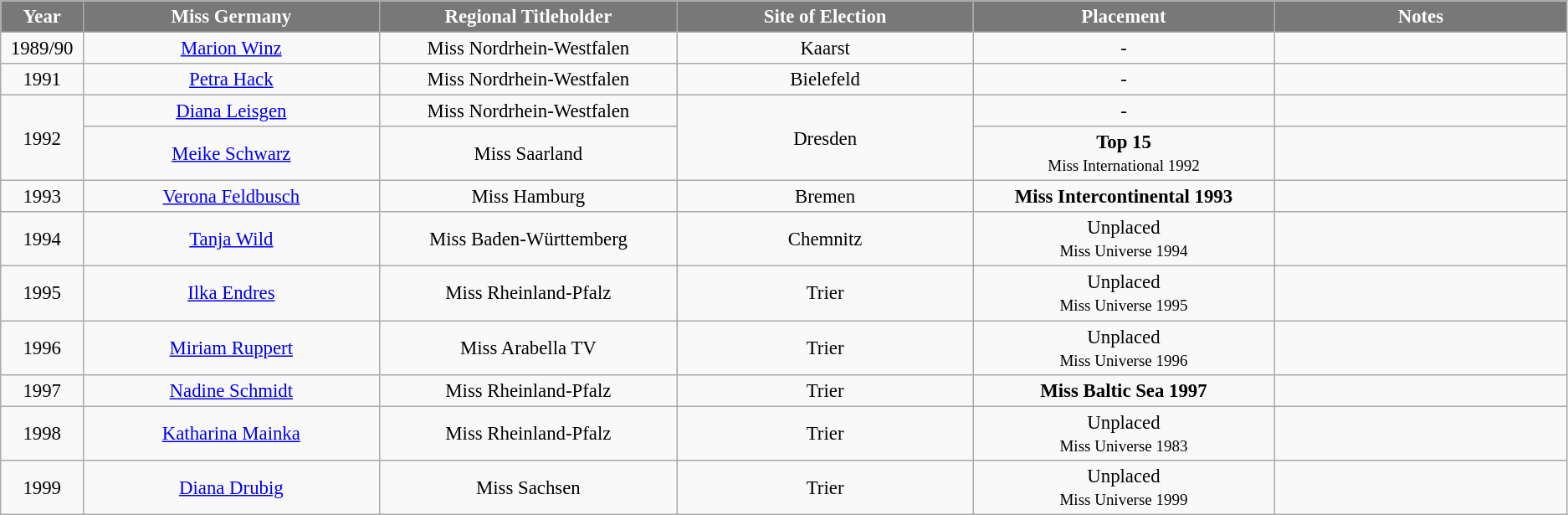<table class="wikitable sortable" style="font-size: 95%; text-align:center">
<tr>
<th width="60" style="background-color:#787878;color:#FFFFFF;">Year</th>
<th width="250" style="background-color:#787878;color:#FFFFFF;">Miss Germany</th>
<th width="250" style="background-color:#787878;color:#FFFFFF;">Regional Titleholder</th>
<th width="250" style="background-color:#787878;color:#FFFFFF;">Site of Election</th>
<th width="250" style="background-color:#787878;color:#FFFFFF;">Placement</th>
<th width="250" style="background-color:#787878;color:#FFFFFF;">Notes</th>
</tr>
<tr>
<td>1989/90</td>
<td><a href='#'>Marion Winz</a></td>
<td> Miss Nordrhein-Westfalen</td>
<td>Kaarst</td>
<td>-</td>
<td></td>
</tr>
<tr>
<td>1991</td>
<td><a href='#'>Petra Hack</a></td>
<td> Miss Nordrhein-Westfalen</td>
<td>Bielefeld</td>
<td>-</td>
<td></td>
</tr>
<tr>
<td rowspan="2">1992</td>
<td><a href='#'>Diana Leisgen</a></td>
<td> Miss Nordrhein-Westfalen</td>
<td rowspan="2">Dresden</td>
<td>-</td>
<td></td>
</tr>
<tr>
<td><a href='#'>Meike Schwarz</a></td>
<td> Miss Saarland</td>
<td><strong>Top 15</strong><br><small>Miss International 1992</small></td>
<td></td>
</tr>
<tr>
<td>1993</td>
<td><a href='#'>Verona Feldbusch</a></td>
<td> Miss Hamburg</td>
<td>Bremen</td>
<td><strong>Miss Intercontinental 1993</strong></td>
<td></td>
</tr>
<tr>
<td>1994</td>
<td><a href='#'>Tanja Wild</a></td>
<td> Miss Baden-Württemberg</td>
<td>Chemnitz</td>
<td>Unplaced<br><small>Miss Universe 1994</small></td>
<td></td>
</tr>
<tr>
<td>1995</td>
<td><a href='#'>Ilka Endres</a></td>
<td> Miss Rheinland-Pfalz</td>
<td>Trier</td>
<td>Unplaced<br><small>Miss Universe 1995</small></td>
<td></td>
</tr>
<tr>
<td>1996</td>
<td><a href='#'>Miriam Ruppert</a></td>
<td> Miss Arabella TV</td>
<td>Trier</td>
<td>Unplaced<br><small>Miss Universe 1996</small></td>
<td></td>
</tr>
<tr>
<td>1997</td>
<td><a href='#'>Nadine Schmidt</a></td>
<td> Miss Rheinland-Pfalz</td>
<td>Trier</td>
<td><strong>Miss Baltic Sea 1997</strong></td>
<td></td>
</tr>
<tr>
<td>1998</td>
<td><a href='#'>Katharina Mainka</a></td>
<td> Miss Rheinland-Pfalz</td>
<td>Trier</td>
<td>Unplaced<br><small>Miss Universe 1983</small></td>
<td></td>
</tr>
<tr>
<td>1999</td>
<td><a href='#'>Diana Drubig</a></td>
<td> Miss Sachsen</td>
<td>Trier</td>
<td>Unplaced<br><small>Miss Universe 1999</small></td>
<td></td>
</tr>
</table>
